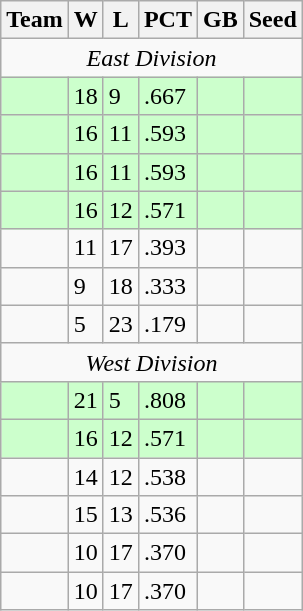<table class=wikitable>
<tr>
<th>Team</th>
<th>W</th>
<th>L</th>
<th>PCT</th>
<th>GB</th>
<th>Seed</th>
</tr>
<tr>
<td colspan=6 align=center><em>East Division</em></td>
</tr>
<tr bgcolor=#ccffcc>
<td></td>
<td>18</td>
<td>9</td>
<td>.667</td>
<td></td>
<td></td>
</tr>
<tr bgcolor=#ccffcc>
<td></td>
<td>16</td>
<td>11</td>
<td>.593</td>
<td></td>
<td></td>
</tr>
<tr bgcolor=#ccffcc>
<td></td>
<td>16</td>
<td>11</td>
<td>.593</td>
<td></td>
<td></td>
</tr>
<tr bgcolor=#ccffcc>
<td></td>
<td>16</td>
<td>12</td>
<td>.571</td>
<td></td>
<td></td>
</tr>
<tr>
<td></td>
<td>11</td>
<td>17</td>
<td>.393</td>
<td></td>
<td></td>
</tr>
<tr>
<td></td>
<td>9</td>
<td>18</td>
<td>.333</td>
<td></td>
<td></td>
</tr>
<tr>
<td></td>
<td>5</td>
<td>23</td>
<td>.179</td>
<td></td>
<td></td>
</tr>
<tr>
<td colspan=6 align=center><em>West Division</em></td>
</tr>
<tr bgcolor=#ccffcc>
<td></td>
<td>21</td>
<td>5</td>
<td>.808</td>
<td></td>
<td></td>
</tr>
<tr bgcolor=#ccffcc>
<td></td>
<td>16</td>
<td>12</td>
<td>.571</td>
<td></td>
<td></td>
</tr>
<tr>
<td></td>
<td>14</td>
<td>12</td>
<td>.538</td>
<td></td>
<td></td>
</tr>
<tr>
<td></td>
<td>15</td>
<td>13</td>
<td>.536</td>
<td></td>
<td></td>
</tr>
<tr>
<td></td>
<td>10</td>
<td>17</td>
<td>.370</td>
<td></td>
<td></td>
</tr>
<tr>
<td></td>
<td>10</td>
<td>17</td>
<td>.370</td>
<td></td>
<td></td>
</tr>
</table>
